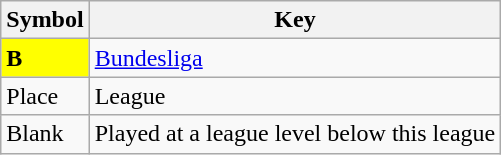<table class="wikitable" align="center">
<tr>
<th>Symbol</th>
<th>Key</th>
</tr>
<tr>
<td bgcolor="#FFFF00"><strong>B</strong></td>
<td><a href='#'>Bundesliga</a></td>
</tr>
<tr>
<td>Place</td>
<td>League</td>
</tr>
<tr>
<td>Blank</td>
<td>Played at a league level below this league</td>
</tr>
</table>
